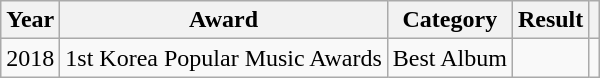<table class="wikitable" style="text-align:center;">
<tr>
<th>Year</th>
<th>Award</th>
<th>Category</th>
<th>Result</th>
<th></th>
</tr>
<tr>
<td>2018</td>
<td>1st Korea Popular Music Awards</td>
<td>Best Album</td>
<td></td>
<td></td>
</tr>
</table>
